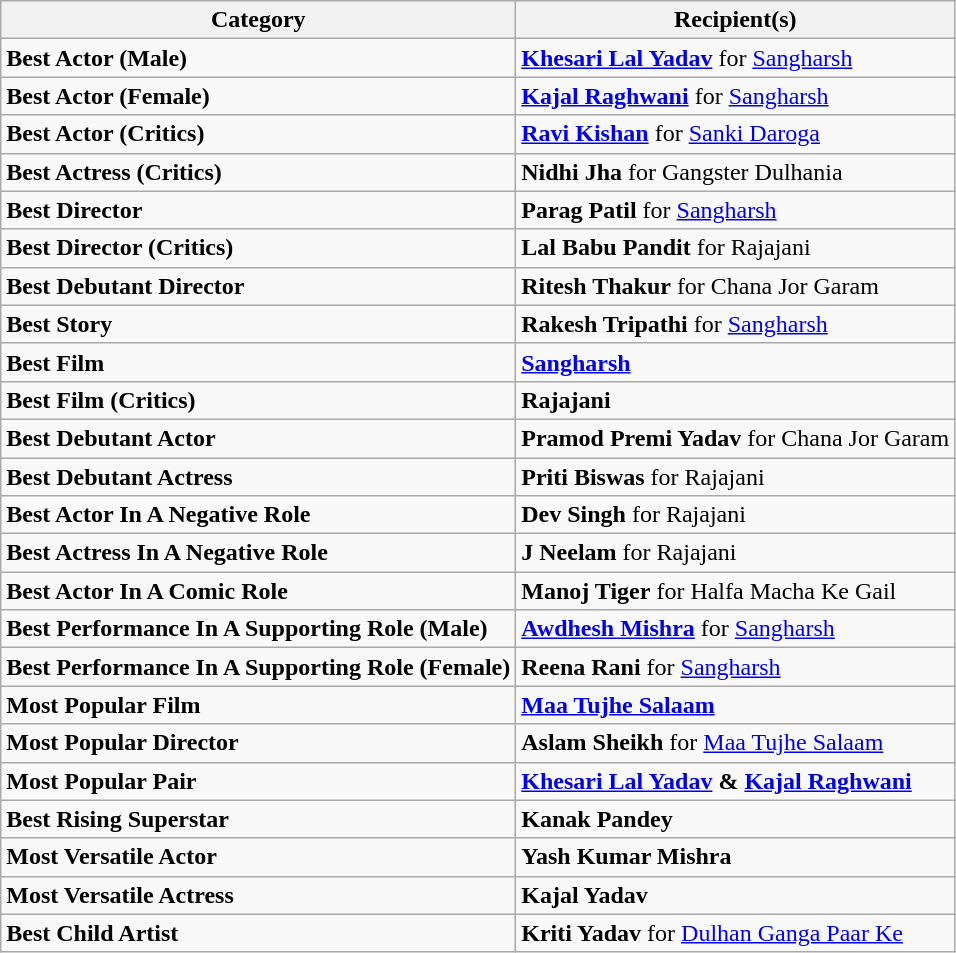<table class="wikitable">
<tr>
<th>Category</th>
<th>Recipient(s)</th>
</tr>
<tr>
<td><strong>Best Actor (Male)</strong></td>
<td><strong><a href='#'>Khesari Lal Yadav</a></strong> for <a href='#'>Sangharsh</a></td>
</tr>
<tr>
<td><strong>Best Actor (Female)</strong></td>
<td><strong><a href='#'>Kajal Raghwani</a></strong> for <a href='#'>Sangharsh</a></td>
</tr>
<tr>
<td><strong>Best Actor (Critics)</strong></td>
<td><strong><a href='#'>Ravi Kishan</a></strong> for <a href='#'>Sanki Daroga</a></td>
</tr>
<tr>
<td><strong>Best Actress (Critics)</strong></td>
<td><strong>Nidhi Jha</strong> for Gangster Dulhania</td>
</tr>
<tr>
<td><strong>Best Director</strong></td>
<td><strong>Parag Patil</strong> for <a href='#'>Sangharsh</a></td>
</tr>
<tr>
<td><strong>Best Director (Critics)</strong></td>
<td><strong>Lal Babu Pandit</strong> for Rajajani</td>
</tr>
<tr>
<td><strong>Best Debutant Director</strong></td>
<td><strong>Ritesh Thakur</strong> for Chana Jor Garam</td>
</tr>
<tr>
<td><strong>Best Story</strong></td>
<td><strong>Rakesh Tripathi</strong> for <a href='#'>Sangharsh</a></td>
</tr>
<tr>
<td><strong>Best Film</strong></td>
<td><strong><a href='#'>Sangharsh</a></strong></td>
</tr>
<tr>
<td><strong>Best Film (Critics)</strong></td>
<td><strong>Rajajani</strong></td>
</tr>
<tr>
<td><strong>Best Debutant Actor</strong></td>
<td><strong>Pramod Premi Yadav</strong> for Chana Jor Garam</td>
</tr>
<tr>
<td><strong>Best Debutant Actress</strong></td>
<td><strong>Priti Biswas</strong> for Rajajani</td>
</tr>
<tr>
<td><strong>Best Actor In A Negative Role</strong></td>
<td><strong>Dev Singh</strong> for Rajajani</td>
</tr>
<tr>
<td><strong>Best Actress In A Negative Role</strong></td>
<td><strong>J Neelam</strong> for Rajajani</td>
</tr>
<tr>
<td><strong>Best Actor In A Comic Role</strong></td>
<td><strong>Manoj Tiger</strong> for Halfa Macha Ke Gail</td>
</tr>
<tr>
<td><strong>Best Performance In A Supporting Role (Male)</strong></td>
<td><strong><a href='#'>Awdhesh Mishra</a></strong> for <a href='#'>Sangharsh</a></td>
</tr>
<tr>
<td><strong>Best Performance In A Supporting Role (Female)</strong></td>
<td><strong>Reena Rani</strong> for <a href='#'>Sangharsh</a></td>
</tr>
<tr>
<td><strong>Most Popular Film</strong></td>
<td><a href='#'><strong>Maa Tujhe Salaam</strong></a></td>
</tr>
<tr>
<td><strong>Most Popular Director</strong></td>
<td><strong>Aslam Sheikh</strong> for <a href='#'>Maa Tujhe Salaam</a></td>
</tr>
<tr>
<td><strong>Most Popular Pair</strong></td>
<td><strong><a href='#'>Khesari Lal Yadav</a> & <a href='#'>Kajal Raghwani</a></strong></td>
</tr>
<tr>
<td><strong>Best Rising Superstar</strong></td>
<td><strong>Kanak Pandey</strong></td>
</tr>
<tr>
<td><strong>Most Versatile Actor</strong></td>
<td><strong>Yash Kumar Mishra</strong></td>
</tr>
<tr>
<td><strong>Most Versatile Actress</strong></td>
<td><strong>Kajal Yadav</strong></td>
</tr>
<tr>
<td><strong>Best Child Artist</strong></td>
<td><strong>Kriti Yadav</strong> for <a href='#'>Dulhan Ganga Paar Ke</a></td>
</tr>
</table>
